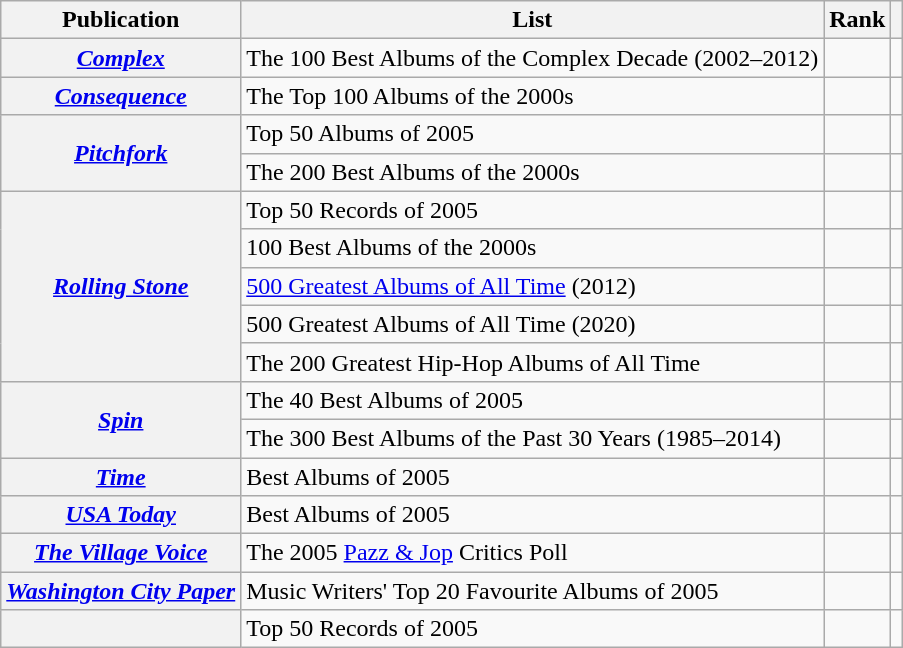<table class="wikitable sortable plainrowheaders" style="border:none; margin:0;">
<tr>
<th scope="col">Publication</th>
<th scope="col" class="unsortable">List</th>
<th scope="col" data-sort-type="number">Rank</th>
<th scope="col" class="unsortable"></th>
</tr>
<tr>
<th scope="row"><em><a href='#'>Complex</a></em></th>
<td>The 100 Best Albums of the Complex Decade (2002–2012)</td>
<td></td>
<td></td>
</tr>
<tr>
<th scope="row"><em><a href='#'>Consequence</a></em></th>
<td>The Top 100 Albums of the 2000s</td>
<td></td>
<td></td>
</tr>
<tr>
<th scope="row" rowspan="2"><em><a href='#'>Pitchfork</a></em></th>
<td>Top 50 Albums of 2005</td>
<td></td>
<td></td>
</tr>
<tr>
<td>The 200 Best Albums of the 2000s</td>
<td></td>
<td></td>
</tr>
<tr>
<th scope="row" rowspan="5"><em><a href='#'>Rolling Stone</a></em></th>
<td>Top 50 Records of 2005</td>
<td></td>
<td></td>
</tr>
<tr>
<td>100 Best Albums of the 2000s</td>
<td></td>
<td></td>
</tr>
<tr>
<td><a href='#'>500 Greatest Albums of All Time</a> (2012)</td>
<td></td>
<td></td>
</tr>
<tr>
<td>500 Greatest Albums of All Time (2020)</td>
<td></td>
<td></td>
</tr>
<tr>
<td>The 200 Greatest Hip-Hop Albums of All Time</td>
<td></td>
<td></td>
</tr>
<tr>
<th scope="row" rowspan="2"><em><a href='#'>Spin</a></em></th>
<td>The 40 Best Albums of 2005</td>
<td></td>
<td></td>
</tr>
<tr>
<td>The 300 Best Albums of the Past 30 Years (1985–2014)</td>
<td></td>
<td></td>
</tr>
<tr>
<th scope="row"><em><a href='#'>Time</a></em></th>
<td>Best Albums of 2005</td>
<td></td>
<td></td>
</tr>
<tr>
<th scope="row"><em><a href='#'>USA Today</a></em></th>
<td>Best Albums of 2005</td>
<td></td>
<td></td>
</tr>
<tr>
<th scope="row"><em><a href='#'>The Village Voice</a></em></th>
<td>The 2005 <a href='#'>Pazz & Jop</a> Critics Poll</td>
<td></td>
<td></td>
</tr>
<tr>
<th scope="row"><em><a href='#'>Washington City Paper</a></em></th>
<td>Music Writers' Top 20 Favourite Albums of 2005</td>
<td></td>
<td></td>
</tr>
<tr>
<th scope="row"></th>
<td>Top 50 Records of 2005</td>
<td></td>
<td></td>
</tr>
</table>
